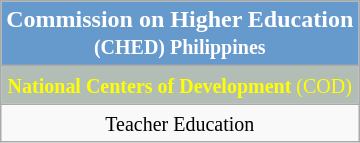<table class="wikitable floatright">
<tr style="color:white; background:#6699CC; text-align:center;">
<td><strong>Commission on Higher Education <br> <small>(CHED) Philippines</small></strong></td>
</tr>
<tr style="color:yellow; background:#B2BEB5; text-align:center;">
<td><small> <strong>National Centers of Development</strong> (COD)</small></td>
</tr>
<tr>
<td style="text-align:center;"><small> Teacher Education </small></td>
</tr>
</table>
